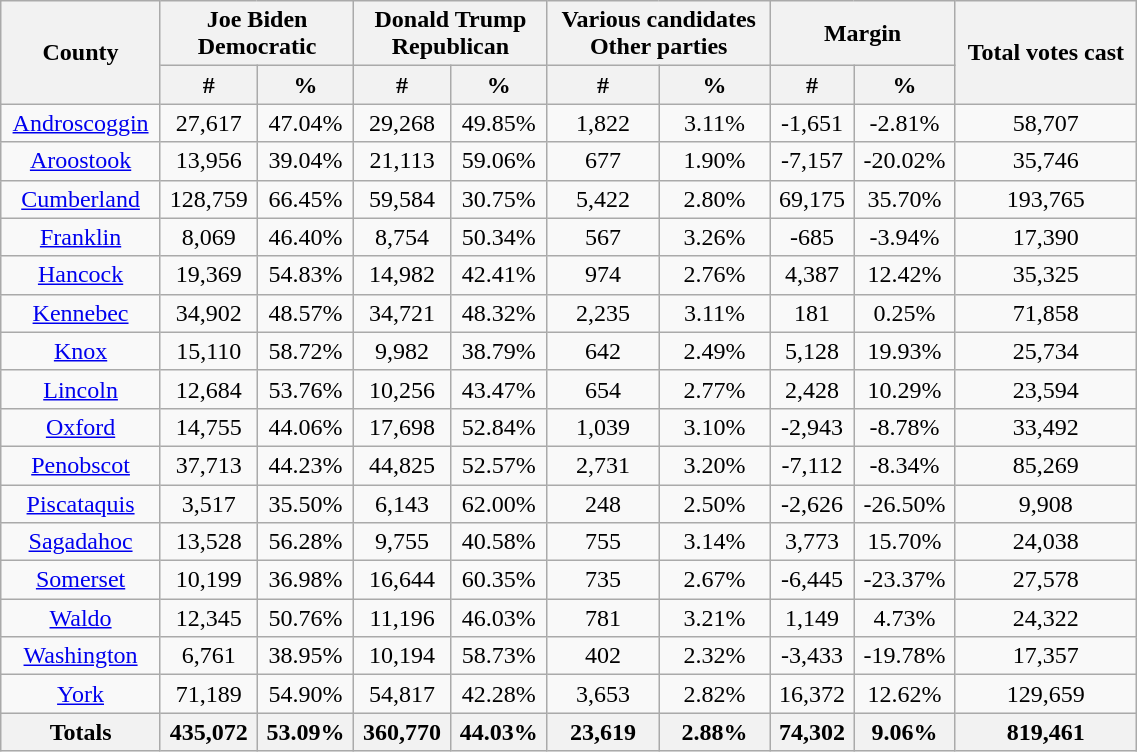<table width="60%"  class="wikitable sortable" style="text-align:center">
<tr>
<th style="text-align:center;" rowspan="2">County</th>
<th style="text-align:center;" colspan="2">Joe Biden<br>Democratic</th>
<th style="text-align:center;" colspan="2">Donald Trump<br>Republican</th>
<th style="text-align:center;" colspan="2">Various candidates<br>Other parties</th>
<th style="text-align:center;" colspan="2">Margin</th>
<th style="text-align:center;" rowspan="2">Total votes cast</th>
</tr>
<tr>
<th style="text-align:center;" data-sort-type="number">#</th>
<th style="text-align:center;" data-sort-type="number">%</th>
<th style="text-align:center;" data-sort-type="number">#</th>
<th style="text-align:center;" data-sort-type="number">%</th>
<th style="text-align:center;" data-sort-type="number">#</th>
<th style="text-align:center;" data-sort-type="number">%</th>
<th style="text-align:center;" data-sort-type="number">#</th>
<th style="text-align:center;" data-sort-type="number">%</th>
</tr>
<tr style="text-align:center;">
<td><a href='#'>Androscoggin</a></td>
<td>27,617</td>
<td>47.04%</td>
<td>29,268</td>
<td>49.85%</td>
<td>1,822</td>
<td>3.11%</td>
<td>-1,651</td>
<td>-2.81%</td>
<td>58,707</td>
</tr>
<tr style="text-align:center;">
<td><a href='#'>Aroostook</a></td>
<td>13,956</td>
<td>39.04%</td>
<td>21,113</td>
<td>59.06%</td>
<td>677</td>
<td>1.90%</td>
<td>-7,157</td>
<td>-20.02%</td>
<td>35,746</td>
</tr>
<tr style="text-align:center;">
<td><a href='#'>Cumberland</a></td>
<td>128,759</td>
<td>66.45%</td>
<td>59,584</td>
<td>30.75%</td>
<td>5,422</td>
<td>2.80%</td>
<td>69,175</td>
<td>35.70%</td>
<td>193,765</td>
</tr>
<tr style="text-align:center;">
<td><a href='#'>Franklin</a></td>
<td>8,069</td>
<td>46.40%</td>
<td>8,754</td>
<td>50.34%</td>
<td>567</td>
<td>3.26%</td>
<td>-685</td>
<td>-3.94%</td>
<td>17,390</td>
</tr>
<tr style="text-align:center;">
<td><a href='#'>Hancock</a></td>
<td>19,369</td>
<td>54.83%</td>
<td>14,982</td>
<td>42.41%</td>
<td>974</td>
<td>2.76%</td>
<td>4,387</td>
<td>12.42%</td>
<td>35,325</td>
</tr>
<tr style="text-align:center;">
<td><a href='#'>Kennebec</a></td>
<td>34,902</td>
<td>48.57%</td>
<td>34,721</td>
<td>48.32%</td>
<td>2,235</td>
<td>3.11%</td>
<td>181</td>
<td>0.25%</td>
<td>71,858</td>
</tr>
<tr style="text-align:center;">
<td><a href='#'>Knox</a></td>
<td>15,110</td>
<td>58.72%</td>
<td>9,982</td>
<td>38.79%</td>
<td>642</td>
<td>2.49%</td>
<td>5,128</td>
<td>19.93%</td>
<td>25,734</td>
</tr>
<tr style="text-align:center;">
<td><a href='#'>Lincoln</a></td>
<td>12,684</td>
<td>53.76%</td>
<td>10,256</td>
<td>43.47%</td>
<td>654</td>
<td>2.77%</td>
<td>2,428</td>
<td>10.29%</td>
<td>23,594</td>
</tr>
<tr style="text-align:center;">
<td><a href='#'>Oxford</a></td>
<td>14,755</td>
<td>44.06%</td>
<td>17,698</td>
<td>52.84%</td>
<td>1,039</td>
<td>3.10%</td>
<td>-2,943</td>
<td>-8.78%</td>
<td>33,492</td>
</tr>
<tr style="text-align:center;">
<td><a href='#'>Penobscot</a></td>
<td>37,713</td>
<td>44.23%</td>
<td>44,825</td>
<td>52.57%</td>
<td>2,731</td>
<td>3.20%</td>
<td>-7,112</td>
<td>-8.34%</td>
<td>85,269</td>
</tr>
<tr style="text-align:center;">
<td><a href='#'>Piscataquis</a></td>
<td>3,517</td>
<td>35.50%</td>
<td>6,143</td>
<td>62.00%</td>
<td>248</td>
<td>2.50%</td>
<td>-2,626</td>
<td>-26.50%</td>
<td>9,908</td>
</tr>
<tr style="text-align:center;">
<td><a href='#'>Sagadahoc</a></td>
<td>13,528</td>
<td>56.28%</td>
<td>9,755</td>
<td>40.58%</td>
<td>755</td>
<td>3.14%</td>
<td>3,773</td>
<td>15.70%</td>
<td>24,038</td>
</tr>
<tr style="text-align:center;">
<td><a href='#'>Somerset</a></td>
<td>10,199</td>
<td>36.98%</td>
<td>16,644</td>
<td>60.35%</td>
<td>735</td>
<td>2.67%</td>
<td>-6,445</td>
<td>-23.37%</td>
<td>27,578</td>
</tr>
<tr style="text-align:center;">
<td><a href='#'>Waldo</a></td>
<td>12,345</td>
<td>50.76%</td>
<td>11,196</td>
<td>46.03%</td>
<td>781</td>
<td>3.21%</td>
<td>1,149</td>
<td>4.73%</td>
<td>24,322</td>
</tr>
<tr style="text-align:center;">
<td><a href='#'>Washington</a></td>
<td>6,761</td>
<td>38.95%</td>
<td>10,194</td>
<td>58.73%</td>
<td>402</td>
<td>2.32%</td>
<td>-3,433</td>
<td>-19.78%</td>
<td>17,357</td>
</tr>
<tr style="text-align:center;">
<td><a href='#'>York</a></td>
<td>71,189</td>
<td>54.90%</td>
<td>54,817</td>
<td>42.28%</td>
<td>3,653</td>
<td>2.82%</td>
<td>16,372</td>
<td>12.62%</td>
<td>129,659</td>
</tr>
<tr>
<th>Totals</th>
<th>435,072</th>
<th>53.09%</th>
<th>360,770</th>
<th>44.03%</th>
<th>23,619</th>
<th>2.88%</th>
<th>74,302</th>
<th>9.06%</th>
<th>819,461</th>
</tr>
</table>
